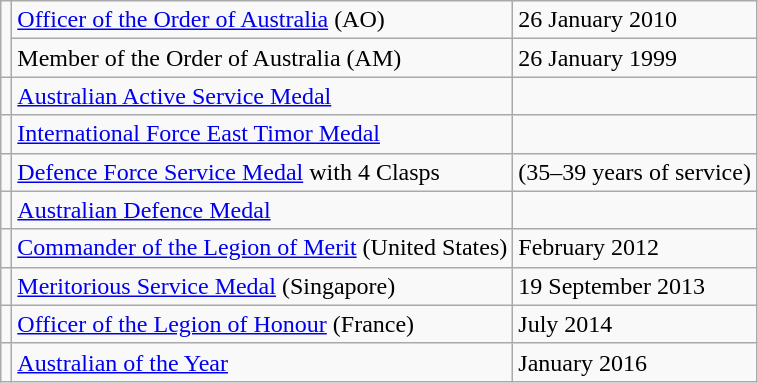<table class="wikitable">
<tr>
<td rowspan=2></td>
<td><a href='#'>Officer of the Order of Australia</a> (AO)</td>
<td>26 January 2010</td>
</tr>
<tr>
<td>Member of the Order of Australia (AM)</td>
<td>26 January 1999</td>
</tr>
<tr>
<td></td>
<td><a href='#'>Australian Active Service Medal</a></td>
<td></td>
</tr>
<tr>
<td></td>
<td><a href='#'>International Force East Timor Medal</a></td>
<td></td>
</tr>
<tr>
<td></td>
<td><a href='#'>Defence Force Service Medal</a> with 4 Clasps</td>
<td>(35–39 years of service)</td>
</tr>
<tr>
<td></td>
<td><a href='#'>Australian Defence Medal</a></td>
<td></td>
</tr>
<tr>
<td></td>
<td><a href='#'>Commander of the Legion of Merit</a> (United States)</td>
<td>February 2012</td>
</tr>
<tr>
<td></td>
<td><a href='#'>Meritorious Service Medal</a> (Singapore)</td>
<td>19 September 2013</td>
</tr>
<tr>
<td></td>
<td><a href='#'>Officer of the Legion of Honour</a> (France)</td>
<td>July 2014</td>
</tr>
<tr>
<td></td>
<td><a href='#'>Australian of the Year</a></td>
<td>January 2016</td>
</tr>
</table>
